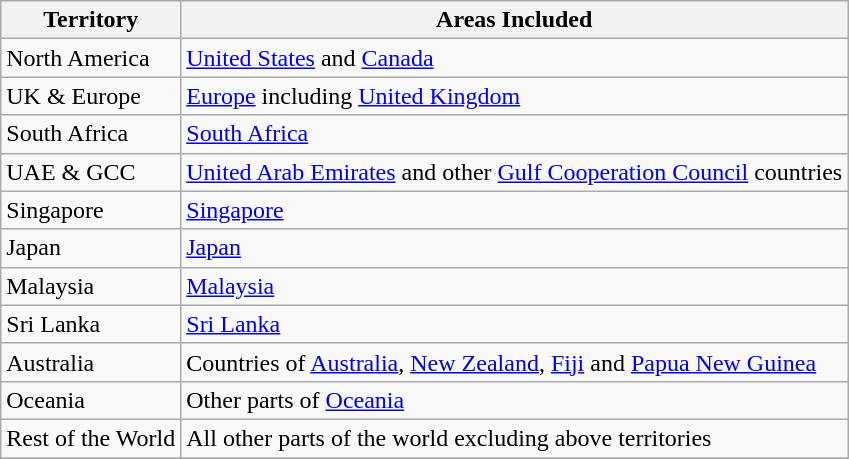<table class="wikitable">
<tr>
<th>Territory</th>
<th>Areas Included</th>
</tr>
<tr>
<td>North America</td>
<td><a href='#'>United States</a> and <a href='#'>Canada</a></td>
</tr>
<tr>
<td>UK & Europe</td>
<td><a href='#'>Europe</a> including <a href='#'>United Kingdom</a></td>
</tr>
<tr>
<td>South Africa</td>
<td><a href='#'>South Africa</a></td>
</tr>
<tr>
<td>UAE & GCC</td>
<td><a href='#'>United Arab Emirates</a> and other <a href='#'>Gulf Cooperation Council</a> countries</td>
</tr>
<tr>
<td>Singapore</td>
<td><a href='#'>Singapore</a></td>
</tr>
<tr>
<td>Japan</td>
<td><a href='#'>Japan</a></td>
</tr>
<tr>
<td>Malaysia</td>
<td><a href='#'>Malaysia</a></td>
</tr>
<tr>
<td>Sri Lanka</td>
<td><a href='#'>Sri Lanka</a></td>
</tr>
<tr>
<td>Australia</td>
<td>Countries of <a href='#'>Australia</a>, <a href='#'>New Zealand</a>, <a href='#'>Fiji</a> and <a href='#'>Papua New Guinea</a></td>
</tr>
<tr>
<td>Oceania</td>
<td>Other parts of <a href='#'>Oceania</a></td>
</tr>
<tr>
<td>Rest of the World</td>
<td>All other parts of the world excluding above territories</td>
</tr>
<tr>
</tr>
</table>
